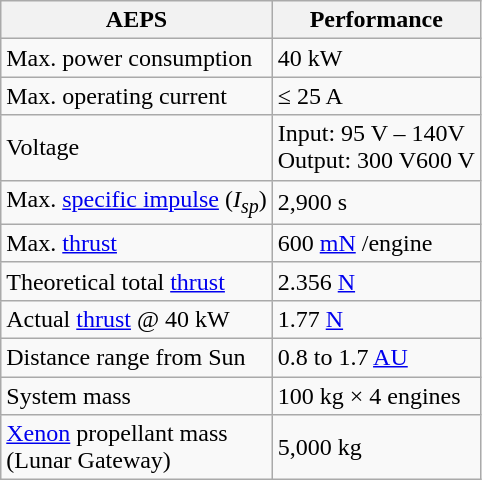<table class="wikitable floatright">
<tr>
<th>AEPS</th>
<th>Performance</th>
</tr>
<tr>
<td>Max. power consumption</td>
<td>40 kW</td>
</tr>
<tr>
<td>Max. operating current</td>
<td>≤ 25 A</td>
</tr>
<tr>
<td>Voltage</td>
<td>Input: 95 V – 140V<br>Output: 300 V600 V</td>
</tr>
<tr>
<td>Max. <a href='#'>specific impulse</a> (<em>I<sub>sp</sub></em>)</td>
<td>2,900 s</td>
</tr>
<tr>
<td>Max. <a href='#'>thrust</a></td>
<td>600 <a href='#'>mN</a> /engine</td>
</tr>
<tr>
<td>Theoretical total <a href='#'>thrust</a></td>
<td>2.356 <a href='#'>N</a></td>
</tr>
<tr>
<td>Actual <a href='#'>thrust</a> @ 40 kW</td>
<td>1.77 <a href='#'>N</a></td>
</tr>
<tr>
<td>Distance range from Sun</td>
<td>0.8 to 1.7 <a href='#'>AU</a></td>
</tr>
<tr>
<td>System mass</td>
<td>100 kg × 4 engines</td>
</tr>
<tr>
<td><a href='#'>Xenon</a> propellant mass<br>(Lunar Gateway)</td>
<td>5,000 kg</td>
</tr>
</table>
